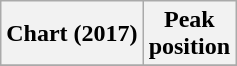<table class="wikitable">
<tr>
<th>Chart (2017)</th>
<th>Peak<br>position</th>
</tr>
<tr>
</tr>
</table>
